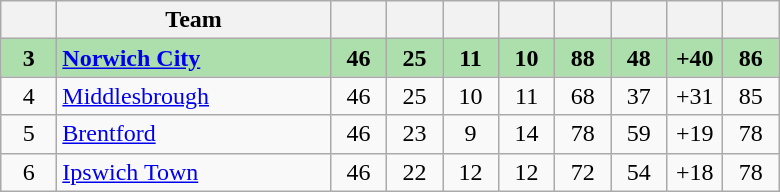<table class="wikitable" style="text-align:center">
<tr>
<th width="30"></th>
<th width="175">Team</th>
<th width="30"></th>
<th width="30"></th>
<th width="30"></th>
<th width="30"></th>
<th width="30"></th>
<th width="30"></th>
<th width="30"></th>
<th width="30"></th>
</tr>
<tr style="background:#ADDFAD;">
<td><strong>3</strong></td>
<td align=left><strong><a href='#'>Norwich City</a></strong></td>
<td><strong>46</strong></td>
<td><strong>25</strong></td>
<td><strong>11</strong></td>
<td><strong>10</strong></td>
<td><strong>88</strong></td>
<td><strong>48</strong></td>
<td><strong>+40</strong></td>
<td><strong>86</strong></td>
</tr>
<tr>
<td>4</td>
<td align=left><a href='#'>Middlesbrough</a></td>
<td>46</td>
<td>25</td>
<td>10</td>
<td>11</td>
<td>68</td>
<td>37</td>
<td>+31</td>
<td>85</td>
</tr>
<tr>
<td>5</td>
<td align=left><a href='#'>Brentford</a></td>
<td>46</td>
<td>23</td>
<td>9</td>
<td>14</td>
<td>78</td>
<td>59</td>
<td>+19</td>
<td>78</td>
</tr>
<tr>
<td>6</td>
<td align=left><a href='#'>Ipswich Town</a></td>
<td>46</td>
<td>22</td>
<td>12</td>
<td>12</td>
<td>72</td>
<td>54</td>
<td>+18</td>
<td>78</td>
</tr>
</table>
